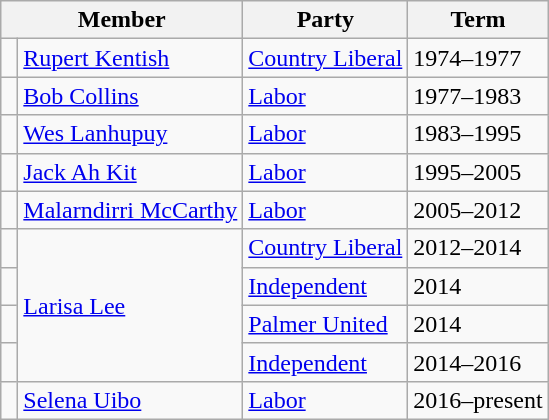<table class="wikitable">
<tr>
<th colspan="2">Member</th>
<th>Party</th>
<th>Term</th>
</tr>
<tr>
<td> </td>
<td><a href='#'>Rupert Kentish</a></td>
<td><a href='#'>Country Liberal</a></td>
<td>1974–1977</td>
</tr>
<tr>
<td> </td>
<td><a href='#'>Bob Collins</a></td>
<td><a href='#'>Labor</a></td>
<td>1977–1983</td>
</tr>
<tr>
<td> </td>
<td><a href='#'>Wes Lanhupuy</a></td>
<td><a href='#'>Labor</a></td>
<td>1983–1995</td>
</tr>
<tr>
<td> </td>
<td><a href='#'>Jack Ah Kit</a></td>
<td><a href='#'>Labor</a></td>
<td>1995–2005</td>
</tr>
<tr>
<td> </td>
<td><a href='#'>Malarndirri McCarthy</a></td>
<td><a href='#'>Labor</a></td>
<td>2005–2012</td>
</tr>
<tr>
<td> </td>
<td rowspan="4"><a href='#'>Larisa Lee</a></td>
<td><a href='#'>Country Liberal</a></td>
<td>2012–2014</td>
</tr>
<tr>
<td> </td>
<td><a href='#'>Independent</a></td>
<td>2014</td>
</tr>
<tr>
<td> </td>
<td><a href='#'>Palmer United</a></td>
<td>2014</td>
</tr>
<tr>
<td> </td>
<td><a href='#'>Independent</a></td>
<td>2014–2016</td>
</tr>
<tr>
<td> </td>
<td><a href='#'>Selena Uibo</a></td>
<td><a href='#'>Labor</a></td>
<td>2016–present</td>
</tr>
</table>
